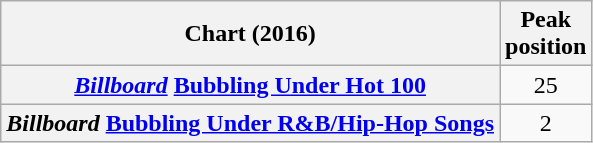<table class="wikitable sortable plainrowheaders" style="text-align:center">
<tr>
<th scope="col">Chart (2016)</th>
<th scope="col">Peak<br>position</th>
</tr>
<tr>
<th scope="row"><em><a href='#'>Billboard</a></em> <a href='#'>Bubbling Under Hot 100</a></th>
<td>25</td>
</tr>
<tr>
<th scope="row"><em>Billboard</em> <a href='#'>Bubbling Under R&B/Hip-Hop Songs</a></th>
<td>2</td>
</tr>
</table>
